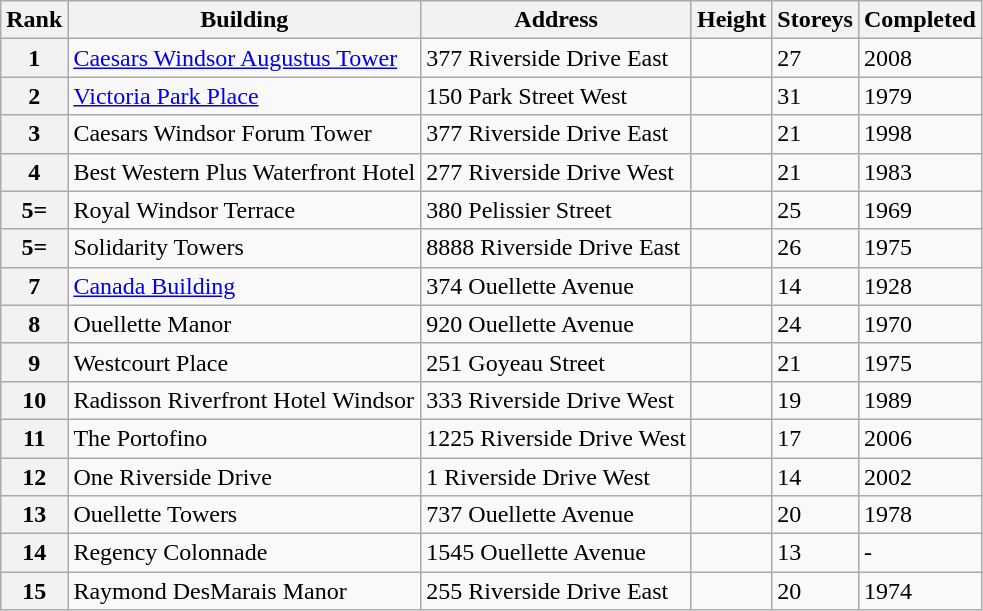<table class= "wikitable sortable">
<tr>
<th>Rank</th>
<th>Building</th>
<th>Address</th>
<th>Height</th>
<th>Storeys</th>
<th>Completed</th>
</tr>
<tr>
<th>1</th>
<td><a href='#'>Caesars Windsor Augustus Tower</a></td>
<td>377 Riverside Drive East</td>
<td></td>
<td>27</td>
<td>2008</td>
</tr>
<tr>
<th>2</th>
<td><a href='#'>Victoria Park Place</a></td>
<td>150 Park Street West</td>
<td></td>
<td>31</td>
<td>1979</td>
</tr>
<tr>
<th>3</th>
<td>Caesars Windsor Forum Tower</td>
<td>377 Riverside Drive East</td>
<td></td>
<td>21</td>
<td>1998</td>
</tr>
<tr>
<th>4</th>
<td>Best Western Plus Waterfront Hotel</td>
<td>277 Riverside Drive West</td>
<td></td>
<td>21</td>
<td>1983</td>
</tr>
<tr>
<th>5=</th>
<td>Royal Windsor Terrace</td>
<td>380 Pelissier Street</td>
<td></td>
<td>25</td>
<td>1969</td>
</tr>
<tr>
<th>5=</th>
<td>Solidarity Towers</td>
<td>8888 Riverside Drive East</td>
<td></td>
<td>26</td>
<td>1975</td>
</tr>
<tr>
<th>7</th>
<td><a href='#'>Canada Building</a></td>
<td>374 Ouellette Avenue</td>
<td></td>
<td>14</td>
<td>1928</td>
</tr>
<tr>
<th>8</th>
<td>Ouellette Manor</td>
<td>920 Ouellette Avenue</td>
<td></td>
<td>24</td>
<td>1970</td>
</tr>
<tr>
<th>9</th>
<td>Westcourt Place</td>
<td>251 Goyeau Street</td>
<td></td>
<td>21</td>
<td>1975</td>
</tr>
<tr>
<th>10</th>
<td>Radisson Riverfront Hotel Windsor</td>
<td>333 Riverside Drive West</td>
<td></td>
<td>19</td>
<td>1989</td>
</tr>
<tr>
<th>11</th>
<td>The Portofino</td>
<td>1225 Riverside Drive West</td>
<td></td>
<td>17</td>
<td>2006</td>
</tr>
<tr>
<th>12</th>
<td>One Riverside Drive</td>
<td>1 Riverside Drive West</td>
<td></td>
<td>14</td>
<td>2002</td>
</tr>
<tr>
<th>13</th>
<td>Ouellette Towers</td>
<td>737 Ouellette Avenue</td>
<td></td>
<td>20</td>
<td>1978</td>
</tr>
<tr>
<th>14</th>
<td>Regency Colonnade</td>
<td>1545 Ouellette Avenue</td>
<td></td>
<td>13</td>
<td>-</td>
</tr>
<tr>
<th>15</th>
<td>Raymond DesMarais Manor</td>
<td>255 Riverside Drive East</td>
<td></td>
<td>20</td>
<td>1974</td>
</tr>
</table>
